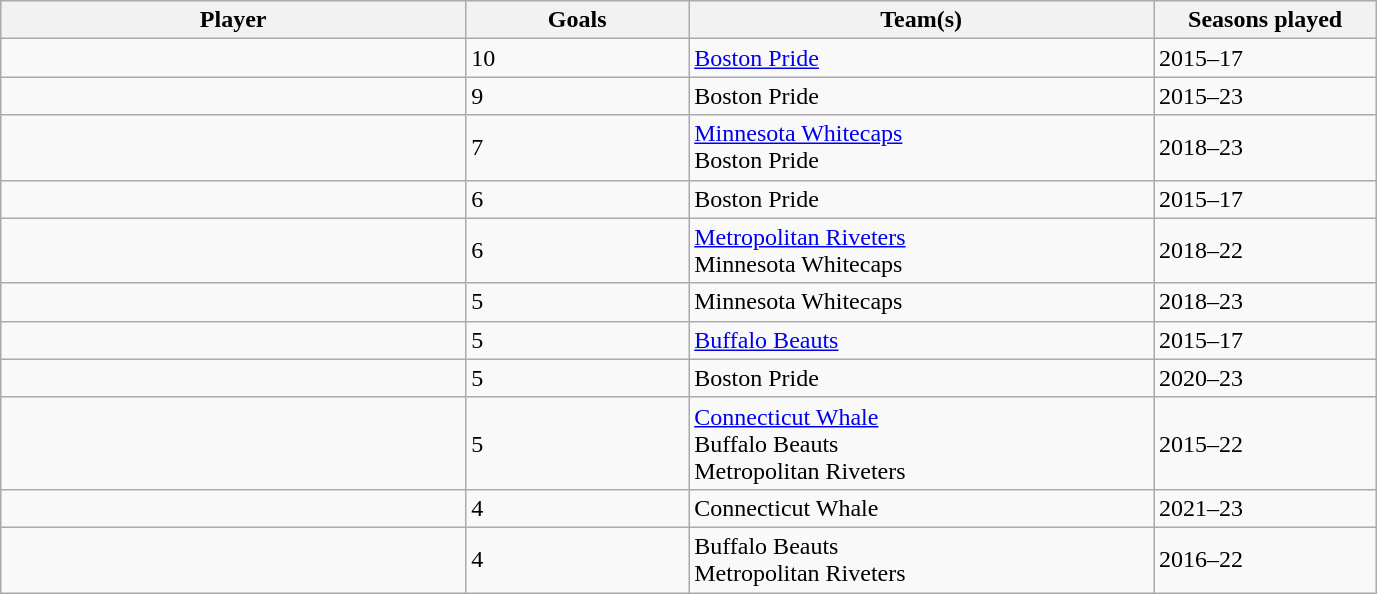<table class="wikitable sortable">
<tr>
<th width="25%">Player</th>
<th width="12%">Goals</th>
<th width="25%">Team(s)</th>
<th width="12%">Seasons played</th>
</tr>
<tr>
<td></td>
<td>10</td>
<td><a href='#'>Boston Pride</a></td>
<td>2015–17</td>
</tr>
<tr>
<td></td>
<td>9</td>
<td>Boston Pride</td>
<td>2015–23</td>
</tr>
<tr>
<td></td>
<td>7</td>
<td><a href='#'>Minnesota Whitecaps</a><br>Boston Pride</td>
<td>2018–23</td>
</tr>
<tr>
<td></td>
<td>6</td>
<td>Boston Pride</td>
<td>2015–17</td>
</tr>
<tr>
<td></td>
<td>6</td>
<td><a href='#'>Metropolitan Riveters</a><br>Minnesota Whitecaps</td>
<td>2018–22</td>
</tr>
<tr>
<td></td>
<td>5</td>
<td>Minnesota Whitecaps</td>
<td>2018–23</td>
</tr>
<tr>
<td></td>
<td>5</td>
<td><a href='#'>Buffalo Beauts</a></td>
<td>2015–17</td>
</tr>
<tr>
<td></td>
<td>5</td>
<td>Boston Pride</td>
<td>2020–23</td>
</tr>
<tr>
<td></td>
<td>5</td>
<td><a href='#'>Connecticut Whale</a><br>Buffalo Beauts<br>Metropolitan Riveters</td>
<td>2015–22</td>
</tr>
<tr>
<td></td>
<td>4</td>
<td>Connecticut Whale</td>
<td>2021–23</td>
</tr>
<tr>
<td></td>
<td>4</td>
<td>Buffalo Beauts<br>Metropolitan Riveters</td>
<td>2016–22</td>
</tr>
</table>
